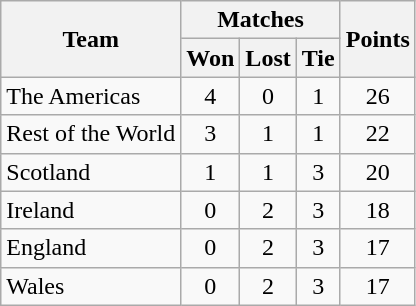<table class="wikitable" style="text-align:center">
<tr>
<th rowspan=2>Team</th>
<th colspan=3>Matches</th>
<th rowspan=2>Points</th>
</tr>
<tr>
<th>Won</th>
<th>Lost</th>
<th>Tie</th>
</tr>
<tr>
<td align=left>The Americas</td>
<td>4</td>
<td>0</td>
<td>1</td>
<td>26</td>
</tr>
<tr>
<td align=left>Rest of the World</td>
<td>3</td>
<td>1</td>
<td>1</td>
<td>22</td>
</tr>
<tr>
<td align=left> Scotland</td>
<td>1</td>
<td>1</td>
<td>3</td>
<td>20</td>
</tr>
<tr>
<td align=left> Ireland</td>
<td>0</td>
<td>2</td>
<td>3</td>
<td>18</td>
</tr>
<tr>
<td align=left> England</td>
<td>0</td>
<td>2</td>
<td>3</td>
<td>17</td>
</tr>
<tr>
<td align=left> Wales</td>
<td>0</td>
<td>2</td>
<td>3</td>
<td>17</td>
</tr>
</table>
